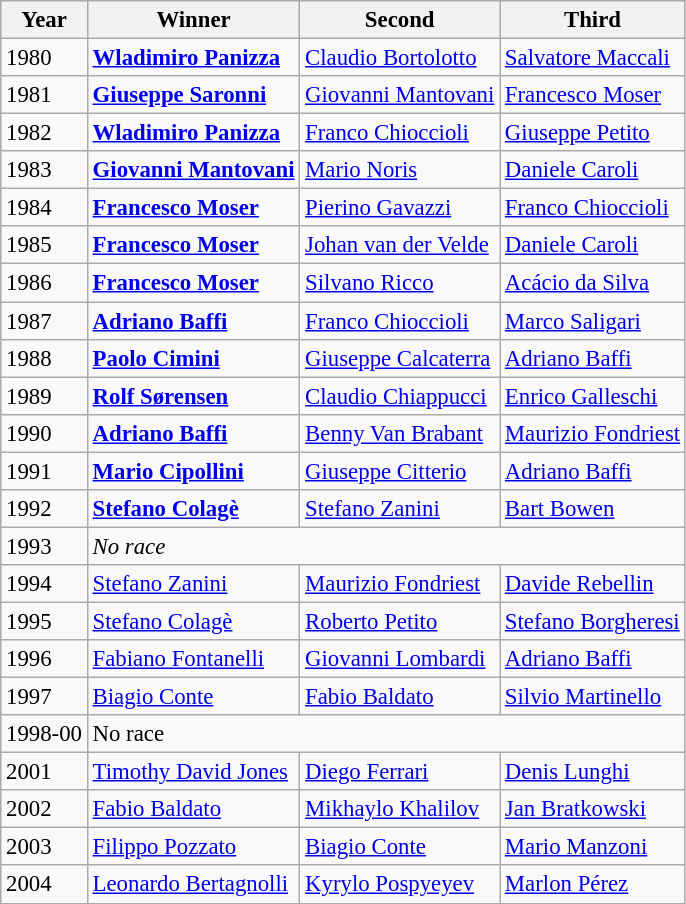<table class="wikitable" style="font-size:95%">
<tr>
<th>Year</th>
<th>Winner</th>
<th>Second</th>
<th>Third</th>
</tr>
<tr>
<td>1980</td>
<td><strong> <a href='#'>Wladimiro Panizza</a></strong></td>
<td> <a href='#'>Claudio Bortolotto</a></td>
<td> <a href='#'>Salvatore Maccali</a></td>
</tr>
<tr>
<td>1981</td>
<td><strong> <a href='#'>Giuseppe Saronni</a></strong></td>
<td> <a href='#'>Giovanni Mantovani</a></td>
<td> <a href='#'>Francesco Moser</a></td>
</tr>
<tr>
<td>1982</td>
<td><strong> <a href='#'>Wladimiro Panizza</a></strong></td>
<td> <a href='#'>Franco Chioccioli</a></td>
<td> <a href='#'>Giuseppe Petito</a></td>
</tr>
<tr>
<td>1983</td>
<td><strong> <a href='#'>Giovanni Mantovani</a></strong></td>
<td> <a href='#'>Mario Noris</a></td>
<td> <a href='#'>Daniele Caroli</a></td>
</tr>
<tr>
<td>1984</td>
<td><strong> <a href='#'>Francesco Moser</a></strong></td>
<td> <a href='#'>Pierino Gavazzi</a></td>
<td> <a href='#'>Franco Chioccioli</a></td>
</tr>
<tr>
<td>1985</td>
<td><strong> <a href='#'>Francesco Moser</a></strong></td>
<td> <a href='#'>Johan van der Velde</a></td>
<td> <a href='#'>Daniele Caroli</a></td>
</tr>
<tr>
<td>1986</td>
<td><strong> <a href='#'>Francesco Moser</a></strong></td>
<td> <a href='#'>Silvano Ricco</a></td>
<td> <a href='#'>Acácio da Silva</a></td>
</tr>
<tr>
<td>1987</td>
<td><strong> <a href='#'>Adriano Baffi</a></strong></td>
<td> <a href='#'>Franco Chioccioli</a></td>
<td> <a href='#'>Marco Saligari</a></td>
</tr>
<tr>
<td>1988</td>
<td><strong> <a href='#'>Paolo Cimini</a></strong></td>
<td> <a href='#'>Giuseppe Calcaterra</a></td>
<td> <a href='#'>Adriano Baffi</a></td>
</tr>
<tr>
<td>1989</td>
<td><strong> <a href='#'>Rolf Sørensen</a></strong></td>
<td> <a href='#'>Claudio Chiappucci</a></td>
<td> <a href='#'>Enrico Galleschi</a></td>
</tr>
<tr>
<td>1990</td>
<td><strong> <a href='#'>Adriano Baffi</a></strong></td>
<td> <a href='#'>Benny Van Brabant</a></td>
<td> <a href='#'>Maurizio Fondriest</a></td>
</tr>
<tr>
<td>1991</td>
<td><strong> <a href='#'>Mario Cipollini</a></strong></td>
<td> <a href='#'>Giuseppe Citterio</a></td>
<td> <a href='#'>Adriano Baffi</a></td>
</tr>
<tr>
<td>1992</td>
<td><strong> <a href='#'>Stefano Colagè</a></strong></td>
<td> <a href='#'>Stefano Zanini</a></td>
<td> <a href='#'>Bart Bowen</a></td>
</tr>
<tr>
<td>1993</td>
<td colspan=3><em>No race<strong></td>
</tr>
<tr>
<td>1994</td>
<td></strong> <a href='#'>Stefano Zanini</a><strong></td>
<td> <a href='#'>Maurizio Fondriest</a></td>
<td> <a href='#'>Davide Rebellin</a></td>
</tr>
<tr>
<td>1995</td>
<td></strong> <a href='#'>Stefano Colagè</a><strong></td>
<td> <a href='#'>Roberto Petito</a></td>
<td> <a href='#'>Stefano Borgheresi</a></td>
</tr>
<tr>
<td>1996</td>
<td></strong> <a href='#'>Fabiano Fontanelli</a><strong></td>
<td> <a href='#'>Giovanni Lombardi</a></td>
<td> <a href='#'>Adriano Baffi</a></td>
</tr>
<tr>
<td>1997</td>
<td></strong> <a href='#'>Biagio Conte</a><strong></td>
<td> <a href='#'>Fabio Baldato</a></td>
<td> <a href='#'>Silvio Martinello</a></td>
</tr>
<tr>
<td>1998-00</td>
<td colspan=3></em>No race<em></td>
</tr>
<tr>
<td>2001</td>
<td></strong> <a href='#'>Timothy David Jones</a><strong></td>
<td> <a href='#'>Diego Ferrari</a></td>
<td> <a href='#'>Denis Lunghi</a></td>
</tr>
<tr>
<td>2002</td>
<td></strong> <a href='#'>Fabio Baldato</a><strong></td>
<td> <a href='#'>Mikhaylo Khalilov</a></td>
<td> <a href='#'>Jan Bratkowski</a></td>
</tr>
<tr>
<td>2003</td>
<td></strong> <a href='#'>Filippo Pozzato</a><strong></td>
<td> <a href='#'>Biagio Conte</a></td>
<td> <a href='#'>Mario Manzoni</a></td>
</tr>
<tr>
<td>2004</td>
<td></strong> <a href='#'>Leonardo Bertagnolli</a><strong></td>
<td> <a href='#'>Kyrylo Pospyeyev</a></td>
<td> <a href='#'>Marlon Pérez</a></td>
</tr>
</table>
